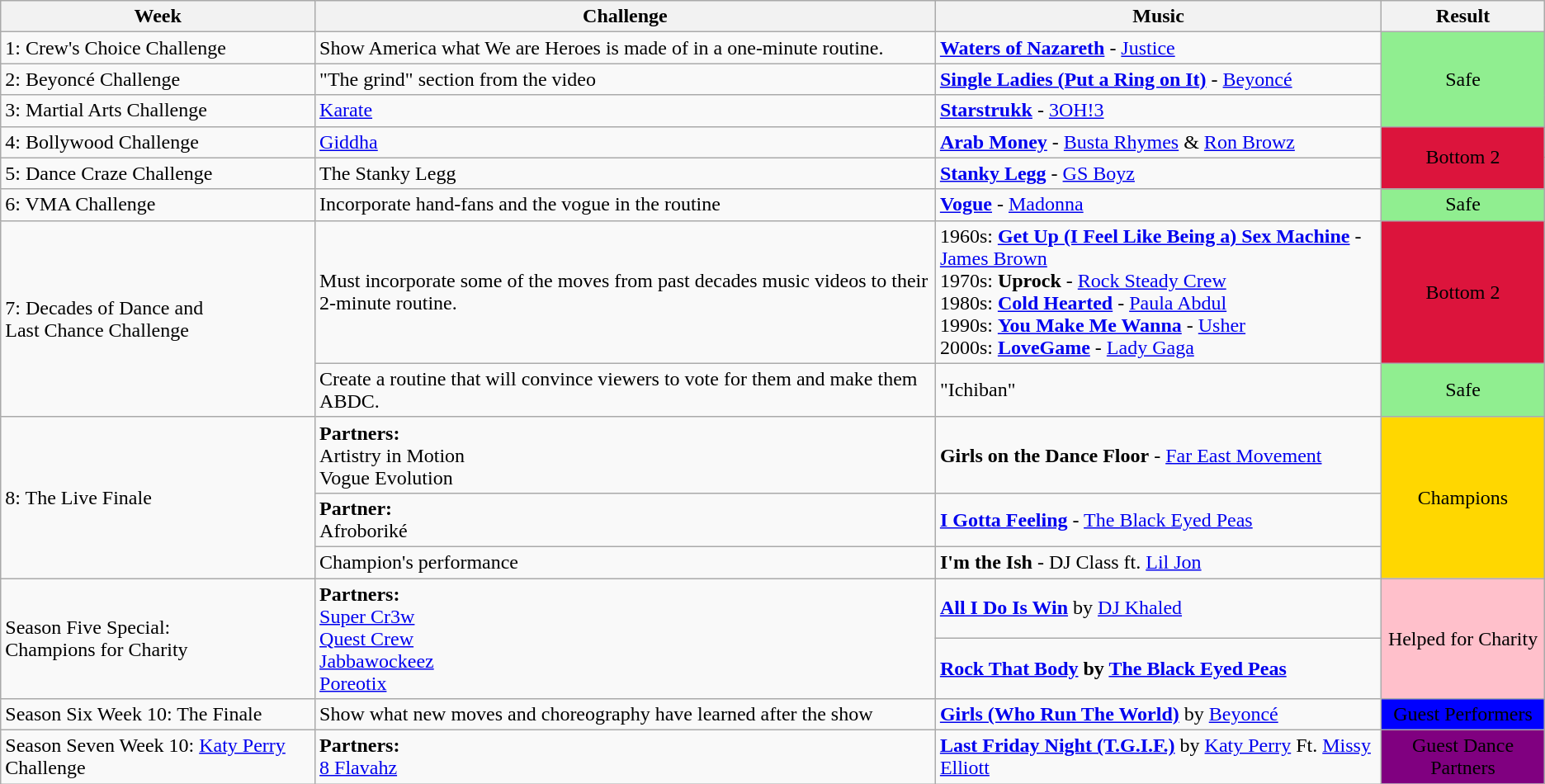<table class="wikitable">
<tr>
<th>Week</th>
<th>Challenge</th>
<th>Music</th>
<th>Result</th>
</tr>
<tr>
<td>1: Crew's Choice Challenge</td>
<td>Show America what We are Heroes is made of in a one-minute routine.</td>
<td><strong><a href='#'>Waters of Nazareth</a></strong> - <a href='#'>Justice</a></td>
<td rowspan="3" style="text-align:center; background:lightgreen;">Safe</td>
</tr>
<tr>
<td>2: Beyoncé Challenge</td>
<td>"The grind" section from the video</td>
<td><strong><a href='#'>Single Ladies (Put a Ring on It)</a></strong> - <a href='#'>Beyoncé</a></td>
</tr>
<tr>
<td>3: Martial Arts Challenge</td>
<td><a href='#'>Karate</a></td>
<td><strong><a href='#'>Starstrukk</a></strong> - <a href='#'>3OH!3</a></td>
</tr>
<tr>
<td>4: Bollywood Challenge</td>
<td><a href='#'>Giddha</a></td>
<td><strong><a href='#'>Arab Money</a></strong> - <a href='#'>Busta Rhymes</a> & <a href='#'>Ron Browz</a></td>
<td rowspan="2" style="text-align:center; background:crimson;">Bottom 2</td>
</tr>
<tr>
<td>5: Dance Craze Challenge</td>
<td>The Stanky Legg</td>
<td><strong><a href='#'>Stanky Legg</a></strong> - <a href='#'>GS Boyz</a></td>
</tr>
<tr>
<td>6: VMA Challenge</td>
<td>Incorporate hand-fans and the vogue in the routine</td>
<td><strong><a href='#'>Vogue</a></strong> - <a href='#'>Madonna</a></td>
<td style="text-align:center; background:lightgreen;">Safe</td>
</tr>
<tr>
<td rowspan="2">7: Decades of Dance and<br>Last Chance Challenge</td>
<td>Must incorporate some of the moves from past decades music videos to their 2-minute routine.</td>
<td>1960s: <strong><a href='#'>Get Up (I Feel Like Being a) Sex Machine</a></strong> - <a href='#'>James Brown</a><br>1970s: <strong>Uprock</strong> - <a href='#'>Rock Steady Crew</a><br>1980s: <strong><a href='#'>Cold Hearted</a></strong> - <a href='#'>Paula Abdul</a><br>1990s: <strong><a href='#'>You Make Me Wanna</a></strong> - <a href='#'>Usher</a><br>2000s: <strong><a href='#'>LoveGame</a></strong> - <a href='#'>Lady Gaga</a></td>
<td style="text-align:center; background:crimson;">Bottom 2</td>
</tr>
<tr>
<td>Create a routine that will convince viewers to vote for them and make them ABDC.</td>
<td>"Ichiban"</td>
<td style="text-align:center; background:lightgreen;">Safe</td>
</tr>
<tr>
<td rowspan="3">8: The Live Finale</td>
<td><strong>Partners:</strong><br>Artistry in Motion<br>Vogue Evolution</td>
<td><strong>Girls on the Dance Floor</strong> - <a href='#'>Far East Movement</a></td>
<td rowspan="3" style="text-align:center; background:gold;">Champions</td>
</tr>
<tr>
<td><strong>Partner:</strong><br>Afroboriké</td>
<td><strong><a href='#'>I Gotta Feeling</a></strong> - <a href='#'>The Black Eyed Peas</a></td>
</tr>
<tr>
<td>Champion's performance</td>
<td><strong>I'm the Ish</strong> - DJ Class ft. <a href='#'>Lil Jon</a></td>
</tr>
<tr>
<td rowspan="2">Season Five Special:<br>Champions for Charity</td>
<td rowspan="2"><strong>Partners:</strong><br><a href='#'>Super Cr3w</a><br><a href='#'>Quest Crew</a><br><a href='#'>Jabbawockeez</a><br><a href='#'>Poreotix</a></td>
<td><strong><a href='#'>All I Do Is Win</a></strong> by <a href='#'>DJ Khaled</a></td>
<td rowspan="2"  style="text-align:center; background:pink;">Helped for Charity</td>
</tr>
<tr>
<td><strong><a href='#'>Rock That Body</a> by <a href='#'>The Black Eyed Peas</a></strong></td>
</tr>
<tr>
<td>Season Six Week 10: The Finale</td>
<td>Show what new moves and choreography have learned after the show</td>
<td><strong><a href='#'>Girls (Who Run The World)</a></strong> by <a href='#'>Beyoncé</a></td>
<td style="text-align:center; background:blue;">Guest Performers</td>
</tr>
<tr>
<td>Season Seven Week 10: <a href='#'>Katy Perry</a> Challenge</td>
<td rowspan="2"><strong>Partners:</strong><br><a href='#'>8 Flavahz</a></td>
<td><strong><a href='#'>Last Friday Night (T.G.I.F.)</a></strong> by <a href='#'>Katy Perry</a> Ft. <a href='#'>Missy Elliott</a></td>
<td style="text-align:center; background:purple;">Guest Dance Partners</td>
</tr>
</table>
